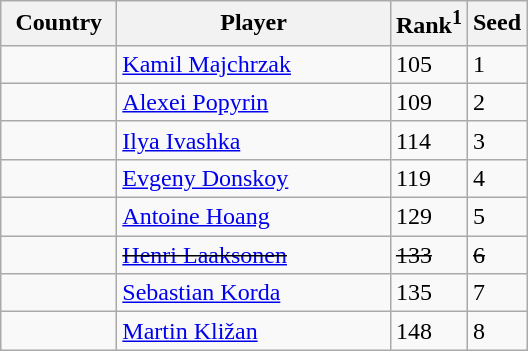<table class="sortable wikitable">
<tr>
<th width="70">Country</th>
<th width="175">Player</th>
<th>Rank<sup>1</sup></th>
<th>Seed</th>
</tr>
<tr>
<td></td>
<td><a href='#'>Kamil Majchrzak</a></td>
<td>105</td>
<td>1</td>
</tr>
<tr>
<td></td>
<td><a href='#'>Alexei Popyrin</a></td>
<td>109</td>
<td>2</td>
</tr>
<tr>
<td></td>
<td><a href='#'>Ilya Ivashka</a></td>
<td>114</td>
<td>3</td>
</tr>
<tr>
<td></td>
<td><a href='#'>Evgeny Donskoy</a></td>
<td>119</td>
<td>4</td>
</tr>
<tr>
<td></td>
<td><a href='#'>Antoine Hoang</a></td>
<td>129</td>
<td>5</td>
</tr>
<tr>
<td><s></s></td>
<td><s><a href='#'>Henri Laaksonen</a></s></td>
<td><s>133</s></td>
<td><s>6</s></td>
</tr>
<tr>
<td></td>
<td><a href='#'>Sebastian Korda</a></td>
<td>135</td>
<td>7</td>
</tr>
<tr>
<td></td>
<td><a href='#'>Martin Kližan</a></td>
<td>148</td>
<td>8</td>
</tr>
</table>
